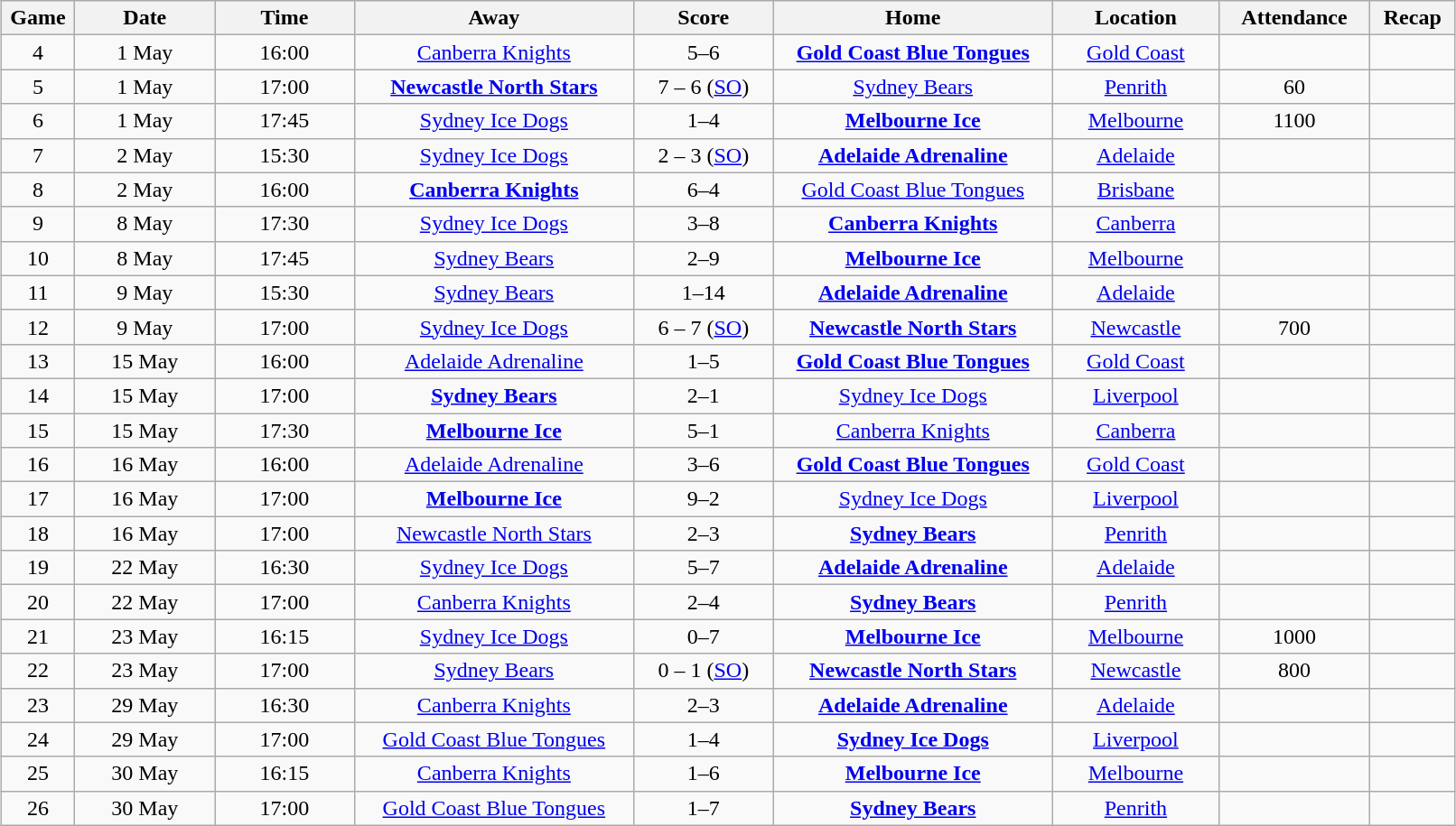<table class="wikitable" width="85%" style="margin: 1em auto 1em auto">
<tr>
<th width="1%">Game</th>
<th width="6%">Date</th>
<th width="6%">Time</th>
<th width="12%">Away</th>
<th width="6%">Score</th>
<th width="12%">Home</th>
<th width="7%">Location</th>
<th width="4%">Attendance</th>
<th width="2%">Recap</th>
</tr>
<tr align="center">
<td>4</td>
<td>1 May</td>
<td>16:00</td>
<td><a href='#'>Canberra Knights</a></td>
<td>5–6</td>
<td><strong><a href='#'>Gold Coast Blue Tongues</a></strong></td>
<td><a href='#'>Gold Coast</a></td>
<td></td>
<td></td>
</tr>
<tr align="center">
<td>5</td>
<td>1 May</td>
<td>17:00</td>
<td><strong><a href='#'>Newcastle North Stars</a></strong></td>
<td>7 – 6 (<a href='#'>SO</a>)</td>
<td><a href='#'>Sydney Bears</a></td>
<td><a href='#'>Penrith</a></td>
<td>60</td>
<td></td>
</tr>
<tr align="center">
<td>6</td>
<td>1 May</td>
<td>17:45</td>
<td><a href='#'>Sydney Ice Dogs</a></td>
<td>1–4</td>
<td><strong><a href='#'>Melbourne Ice</a></strong></td>
<td><a href='#'>Melbourne</a></td>
<td>1100</td>
<td></td>
</tr>
<tr align="center">
<td>7</td>
<td>2 May</td>
<td>15:30</td>
<td><a href='#'>Sydney Ice Dogs</a></td>
<td>2 – 3 (<a href='#'>SO</a>)</td>
<td><strong><a href='#'>Adelaide Adrenaline</a></strong></td>
<td><a href='#'>Adelaide</a></td>
<td></td>
<td></td>
</tr>
<tr align="center">
<td>8</td>
<td>2 May</td>
<td>16:00</td>
<td><strong><a href='#'>Canberra Knights</a></strong></td>
<td>6–4</td>
<td><a href='#'>Gold Coast Blue Tongues</a></td>
<td><a href='#'>Brisbane</a></td>
<td></td>
<td></td>
</tr>
<tr align="center">
<td>9</td>
<td>8 May</td>
<td>17:30</td>
<td><a href='#'>Sydney Ice Dogs</a></td>
<td>3–8</td>
<td><strong><a href='#'>Canberra Knights</a></strong></td>
<td><a href='#'>Canberra</a></td>
<td></td>
<td></td>
</tr>
<tr align="center">
<td>10</td>
<td>8 May</td>
<td>17:45</td>
<td><a href='#'>Sydney Bears</a></td>
<td>2–9</td>
<td><strong><a href='#'>Melbourne Ice</a></strong></td>
<td><a href='#'>Melbourne</a></td>
<td></td>
<td></td>
</tr>
<tr align="center">
<td>11</td>
<td>9 May</td>
<td>15:30</td>
<td><a href='#'>Sydney Bears</a></td>
<td>1–14</td>
<td><strong><a href='#'>Adelaide Adrenaline</a></strong></td>
<td><a href='#'>Adelaide</a></td>
<td></td>
<td></td>
</tr>
<tr align="center">
<td>12</td>
<td>9 May</td>
<td>17:00</td>
<td><a href='#'>Sydney Ice Dogs</a></td>
<td>6 – 7 (<a href='#'>SO</a>)</td>
<td><strong><a href='#'>Newcastle North Stars</a></strong></td>
<td><a href='#'>Newcastle</a></td>
<td>700</td>
<td></td>
</tr>
<tr align="center">
<td>13</td>
<td>15 May</td>
<td>16:00</td>
<td><a href='#'>Adelaide Adrenaline</a></td>
<td>1–5</td>
<td><strong><a href='#'>Gold Coast Blue Tongues</a></strong></td>
<td><a href='#'>Gold Coast</a></td>
<td></td>
<td></td>
</tr>
<tr align="center">
<td>14</td>
<td>15 May</td>
<td>17:00</td>
<td><strong><a href='#'>Sydney Bears</a></strong></td>
<td>2–1</td>
<td><a href='#'>Sydney Ice Dogs</a></td>
<td><a href='#'>Liverpool</a></td>
<td></td>
<td></td>
</tr>
<tr align="center">
<td>15</td>
<td>15 May</td>
<td>17:30</td>
<td><strong><a href='#'>Melbourne Ice</a></strong></td>
<td>5–1</td>
<td><a href='#'>Canberra Knights</a></td>
<td><a href='#'>Canberra</a></td>
<td></td>
<td></td>
</tr>
<tr align="center">
<td>16</td>
<td>16 May</td>
<td>16:00</td>
<td><a href='#'>Adelaide Adrenaline</a></td>
<td>3–6</td>
<td><strong><a href='#'>Gold Coast Blue Tongues</a></strong></td>
<td><a href='#'>Gold Coast</a></td>
<td></td>
<td></td>
</tr>
<tr align="center">
<td>17</td>
<td>16 May</td>
<td>17:00</td>
<td><strong><a href='#'>Melbourne Ice</a></strong></td>
<td>9–2</td>
<td><a href='#'>Sydney Ice Dogs</a></td>
<td><a href='#'>Liverpool</a></td>
<td></td>
<td></td>
</tr>
<tr align="center">
<td>18</td>
<td>16 May</td>
<td>17:00</td>
<td><a href='#'>Newcastle North Stars</a></td>
<td>2–3</td>
<td><strong><a href='#'>Sydney Bears</a></strong></td>
<td><a href='#'>Penrith</a></td>
<td></td>
<td></td>
</tr>
<tr align="center">
<td>19</td>
<td>22 May</td>
<td>16:30</td>
<td><a href='#'>Sydney Ice Dogs</a></td>
<td>5–7</td>
<td><strong><a href='#'>Adelaide Adrenaline</a></strong></td>
<td><a href='#'>Adelaide</a></td>
<td></td>
<td></td>
</tr>
<tr align="center">
<td>20</td>
<td>22 May</td>
<td>17:00</td>
<td><a href='#'>Canberra Knights</a></td>
<td>2–4</td>
<td><strong><a href='#'>Sydney Bears</a></strong></td>
<td><a href='#'>Penrith</a></td>
<td></td>
<td></td>
</tr>
<tr align="center">
<td>21</td>
<td>23 May</td>
<td>16:15</td>
<td><a href='#'>Sydney Ice Dogs</a></td>
<td>0–7</td>
<td><strong><a href='#'>Melbourne Ice</a></strong></td>
<td><a href='#'>Melbourne</a></td>
<td>1000</td>
<td></td>
</tr>
<tr align="center">
<td>22</td>
<td>23 May</td>
<td>17:00</td>
<td><a href='#'>Sydney Bears</a></td>
<td>0 – 1 (<a href='#'>SO</a>)</td>
<td><strong><a href='#'>Newcastle North Stars</a></strong></td>
<td><a href='#'>Newcastle</a></td>
<td>800</td>
<td></td>
</tr>
<tr align="center">
<td>23</td>
<td>29 May</td>
<td>16:30</td>
<td><a href='#'>Canberra Knights</a></td>
<td>2–3</td>
<td><strong><a href='#'>Adelaide Adrenaline</a></strong></td>
<td><a href='#'>Adelaide</a></td>
<td></td>
<td></td>
</tr>
<tr align="center">
<td>24</td>
<td>29 May</td>
<td>17:00</td>
<td><a href='#'>Gold Coast Blue Tongues</a></td>
<td>1–4</td>
<td><strong><a href='#'>Sydney Ice Dogs</a></strong></td>
<td><a href='#'>Liverpool</a></td>
<td></td>
<td></td>
</tr>
<tr align="center">
<td>25</td>
<td>30 May</td>
<td>16:15</td>
<td><a href='#'>Canberra Knights</a></td>
<td>1–6</td>
<td><strong><a href='#'>Melbourne Ice</a></strong></td>
<td><a href='#'>Melbourne</a></td>
<td></td>
<td></td>
</tr>
<tr align="center">
<td>26</td>
<td>30 May</td>
<td>17:00</td>
<td><a href='#'>Gold Coast Blue Tongues</a></td>
<td>1–7</td>
<td><strong><a href='#'>Sydney Bears</a></strong></td>
<td><a href='#'>Penrith</a></td>
<td></td>
<td></td>
</tr>
</table>
